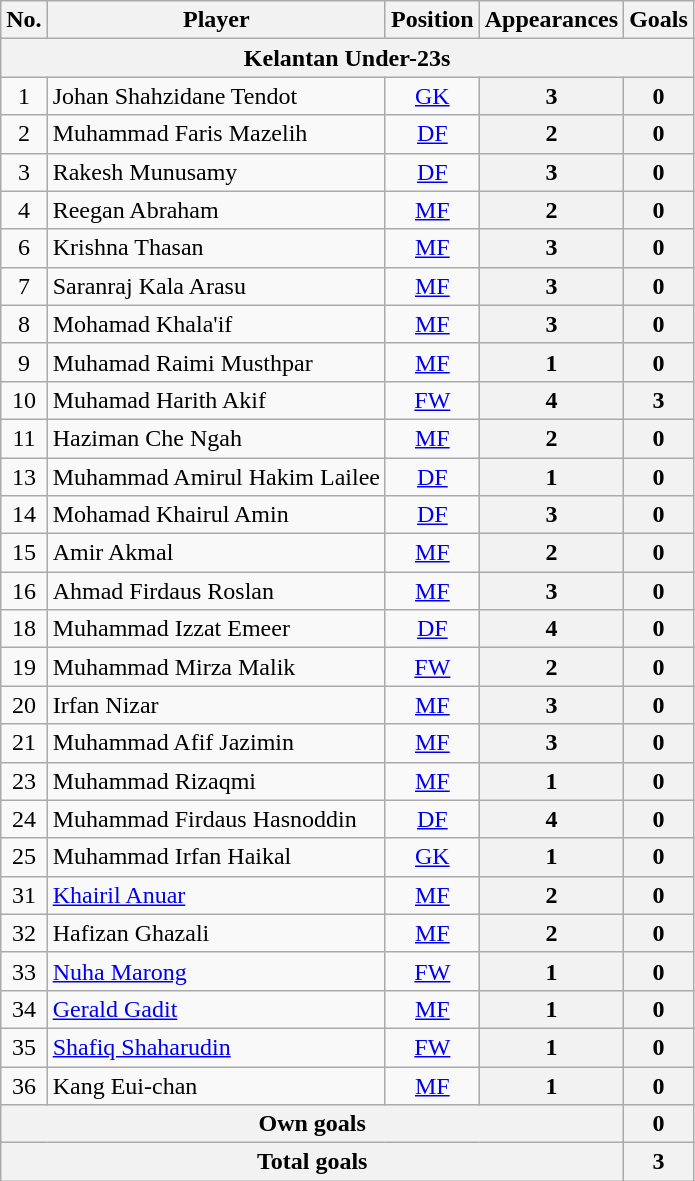<table class="wikitable" style="text-align:center">
<tr>
<th>No.</th>
<th>Player</th>
<th>Position</th>
<th>Appearances</th>
<th>Goals</th>
</tr>
<tr>
<th colspan=5>Kelantan Under-23s</th>
</tr>
<tr>
<td>1</td>
<td align=left> Johan Shahzidane Tendot</td>
<td><a href='#'>GK</a></td>
<th>3</th>
<th>0</th>
</tr>
<tr>
<td>2</td>
<td align=left> Muhammad Faris Mazelih</td>
<td><a href='#'>DF</a></td>
<th>2</th>
<th>0</th>
</tr>
<tr>
<td>3</td>
<td align=left> Rakesh Munusamy</td>
<td><a href='#'>DF</a></td>
<th>3</th>
<th>0</th>
</tr>
<tr>
<td>4</td>
<td align=left> Reegan Abraham</td>
<td><a href='#'>MF</a></td>
<th>2</th>
<th>0</th>
</tr>
<tr>
<td>6</td>
<td align=left> Krishna Thasan</td>
<td><a href='#'>MF</a></td>
<th>3</th>
<th>0</th>
</tr>
<tr>
<td>7</td>
<td align=left> Saranraj Kala Arasu</td>
<td><a href='#'>MF</a></td>
<th>3</th>
<th>0</th>
</tr>
<tr>
<td>8</td>
<td align=left> Mohamad Khala'if</td>
<td><a href='#'>MF</a></td>
<th>3</th>
<th>0</th>
</tr>
<tr>
<td>9</td>
<td align=left> Muhamad Raimi Musthpar</td>
<td><a href='#'>MF</a></td>
<th>1</th>
<th>0</th>
</tr>
<tr>
<td>10</td>
<td align=left> Muhamad Harith Akif</td>
<td><a href='#'>FW</a></td>
<th>4</th>
<th>3</th>
</tr>
<tr>
<td>11</td>
<td align=left> Haziman Che Ngah</td>
<td><a href='#'>MF</a></td>
<th>2</th>
<th>0</th>
</tr>
<tr>
<td>13</td>
<td align=left> Muhammad Amirul Hakim Lailee</td>
<td><a href='#'>DF</a></td>
<th>1</th>
<th>0</th>
</tr>
<tr>
<td>14</td>
<td align=left> Mohamad Khairul Amin</td>
<td><a href='#'>DF</a></td>
<th>3</th>
<th>0</th>
</tr>
<tr>
<td>15</td>
<td align=left> Amir Akmal</td>
<td><a href='#'>MF</a></td>
<th>2</th>
<th>0</th>
</tr>
<tr>
<td>16</td>
<td align=left> Ahmad Firdaus Roslan</td>
<td><a href='#'>MF</a></td>
<th>3</th>
<th>0</th>
</tr>
<tr>
<td>18</td>
<td align=left> Muhammad Izzat Emeer</td>
<td><a href='#'>DF</a></td>
<th>4</th>
<th>0</th>
</tr>
<tr>
<td>19</td>
<td align=left> Muhammad Mirza Malik</td>
<td><a href='#'>FW</a></td>
<th>2</th>
<th>0</th>
</tr>
<tr>
<td>20</td>
<td align=left> Irfan Nizar</td>
<td><a href='#'>MF</a></td>
<th>3</th>
<th>0</th>
</tr>
<tr>
<td>21</td>
<td align=left> Muhammad Afif Jazimin</td>
<td><a href='#'>MF</a></td>
<th>3</th>
<th>0</th>
</tr>
<tr>
<td>23</td>
<td align=left> Muhammad Rizaqmi</td>
<td><a href='#'>MF</a></td>
<th>1</th>
<th>0</th>
</tr>
<tr>
<td>24</td>
<td align=left> Muhammad Firdaus Hasnoddin</td>
<td><a href='#'>DF</a></td>
<th>4</th>
<th>0</th>
</tr>
<tr>
<td>25</td>
<td align=left> Muhammad Irfan Haikal</td>
<td><a href='#'>GK</a></td>
<th>1</th>
<th>0</th>
</tr>
<tr>
<td>31</td>
<td align=left> <a href='#'>Khairil Anuar</a></td>
<td><a href='#'>MF</a></td>
<th>2</th>
<th>0</th>
</tr>
<tr>
<td>32</td>
<td align=left> Hafizan Ghazali</td>
<td><a href='#'>MF</a></td>
<th>2</th>
<th>0</th>
</tr>
<tr>
<td>33</td>
<td align=left> <a href='#'>Nuha Marong</a></td>
<td><a href='#'>FW</a></td>
<th>1</th>
<th>0</th>
</tr>
<tr>
<td>34</td>
<td align=left> <a href='#'>Gerald Gadit</a></td>
<td><a href='#'>MF</a></td>
<th>1</th>
<th>0</th>
</tr>
<tr>
<td>35</td>
<td align=left> <a href='#'>Shafiq Shaharudin</a></td>
<td><a href='#'>FW</a></td>
<th>1</th>
<th>0</th>
</tr>
<tr>
<td>36</td>
<td align=left> Kang Eui-chan</td>
<td><a href='#'>MF</a></td>
<th>1</th>
<th>0</th>
</tr>
<tr>
<th colspan=4>Own goals</th>
<th>0</th>
</tr>
<tr>
<th colspan=4>Total goals</th>
<th>3</th>
</tr>
</table>
